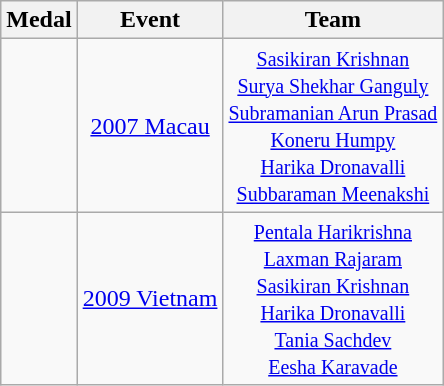<table class="wikitable sortable" style="text-align:center">
<tr>
<th>Medal</th>
<th>Event</th>
<th>Team</th>
</tr>
<tr>
<td></td>
<td><a href='#'>2007 Macau</a></td>
<td><small><a href='#'>Sasikiran Krishnan</a><br><a href='#'>Surya Shekhar Ganguly</a><br><a href='#'>Subramanian Arun Prasad</a><br><a href='#'>Koneru Humpy</a><br><a href='#'>Harika Dronavalli</a><br><a href='#'>Subbaraman Meenakshi</a></small></td>
</tr>
<tr>
<td></td>
<td><a href='#'>2009 Vietnam</a></td>
<td><small><a href='#'>Pentala Harikrishna</a><br><a href='#'>Laxman Rajaram</a><br><a href='#'>Sasikiran Krishnan</a><br><a href='#'>Harika Dronavalli</a><br><a href='#'>Tania Sachdev</a><br><a href='#'>Eesha Karavade</a></small></td>
</tr>
</table>
